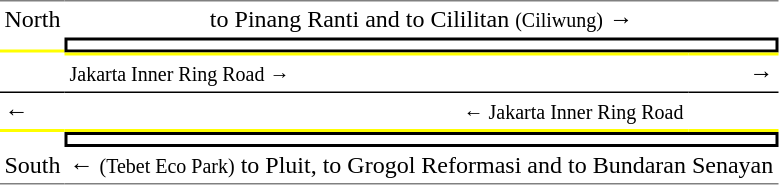<table cellpadding="3" cellspacing="0">
<tr>
<td style="text-align:left;border-top:solid 1px gray">North</td>
<td colspan="3" style="text-align:center;border-top:solid 1px gray">  to Pinang Ranti and  to Cililitan <small>(Ciliwung)</small> →</td>
</tr>
<tr>
<td style="border-bottom: solid 2px yellow"></td>
<td colspan="3" style="text-align:center; border:solid 2px black"></td>
</tr>
<tr>
<td></td>
<td colspan="2" style="border-top: solid 2px yellow"><small>Jakarta Inner Ring Road →</small></td>
<td style="text-align:right; border-top: solid 2px yellow"> →</td>
</tr>
<tr>
<td colspan="2" style="border-bottom: solid 2px yellow; border-top: solid 1px black">← </td>
<td style="text-align:right; border-bottom: solid 2px yellow; border-top: solid 1px black "><small>← Jakarta Inner Ring Road</small></td>
<td style="text-align:right; border-bottom: solid 2px yellow; border-top: solid 1px black "></td>
</tr>
<tr>
<td></td>
<td colspan="3" style="text-align:center; border: solid 2px black"></td>
</tr>
<tr>
<td style="text-align:left; border-bottom:solid 1px grey">South</td>
<td colspan="3" style="text-align:center ; border-bottom:solid 1px gray">← <small>(Tebet Eco Park)</small>  to Pluit,  to Grogol Reformasi and  to Bundaran Senayan</td>
</tr>
</table>
